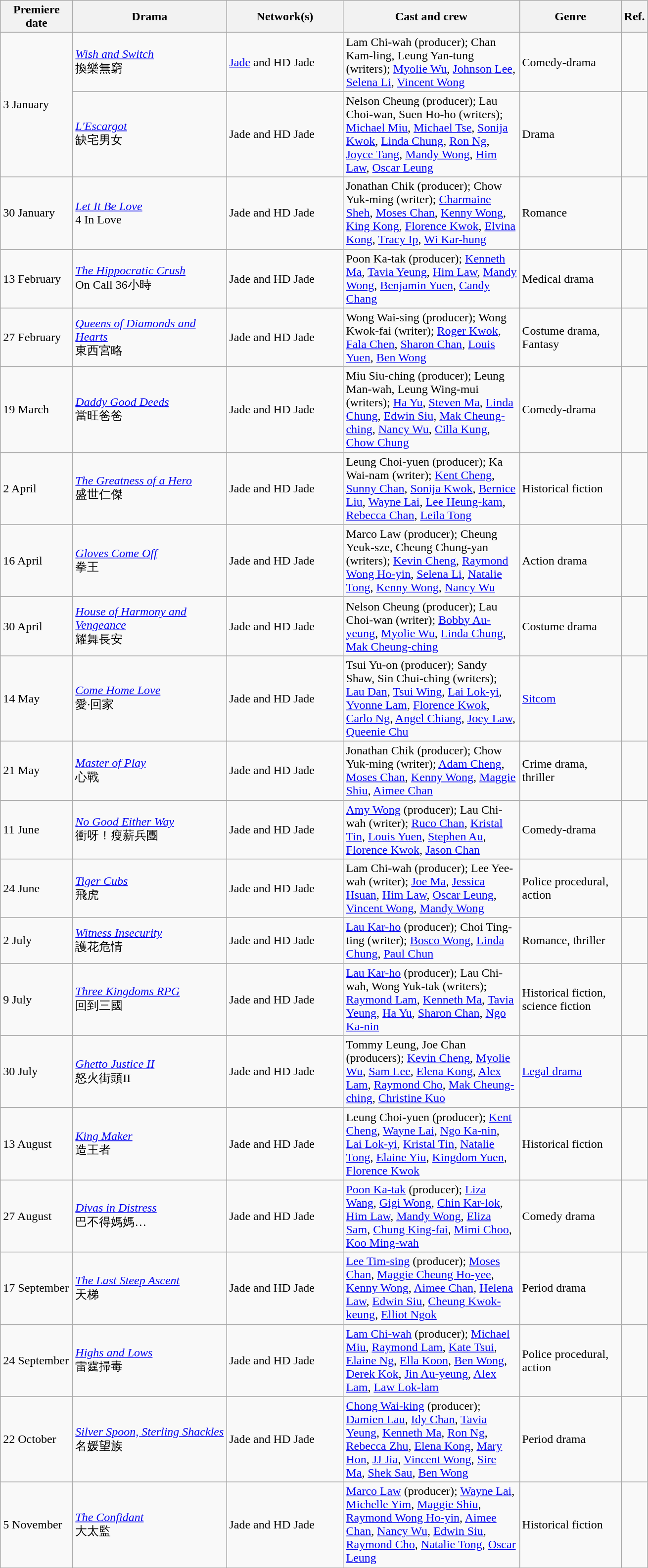<table class="wikitable">
<tr>
<th width=90>Premiere date</th>
<th width=200>Drama</th>
<th width=150>Network(s)</th>
<th width=230>Cast and crew</th>
<th width=130>Genre</th>
<th width=10>Ref.</th>
</tr>
<tr>
<td rowspan=2>3 January</td>
<td><em><a href='#'>Wish and Switch</a></em><br>換樂無窮</td>
<td><a href='#'>Jade</a> and HD Jade</td>
<td>Lam Chi-wah (producer); Chan Kam-ling, Leung Yan-tung (writers); <a href='#'>Myolie Wu</a>, <a href='#'>Johnson Lee</a>, <a href='#'>Selena Li</a>, <a href='#'>Vincent Wong</a></td>
<td>Comedy-drama</td>
<td></td>
</tr>
<tr>
<td><em><a href='#'>L'Escargot</a></em><br>缺宅男女</td>
<td>Jade and HD Jade</td>
<td>Nelson Cheung (producer); Lau Choi-wan, Suen Ho-ho (writers); <a href='#'>Michael Miu</a>, <a href='#'>Michael Tse</a>, <a href='#'>Sonija Kwok</a>, <a href='#'>Linda Chung</a>, <a href='#'>Ron Ng</a>, <a href='#'>Joyce Tang</a>, <a href='#'>Mandy Wong</a>, <a href='#'>Him Law</a>, <a href='#'>Oscar Leung</a></td>
<td>Drama</td>
<td></td>
</tr>
<tr>
<td>30 January</td>
<td><em><a href='#'>Let It Be Love</a></em><br>4 In Love</td>
<td>Jade and HD Jade</td>
<td>Jonathan Chik (producer); Chow Yuk-ming (writer); <a href='#'>Charmaine Sheh</a>, <a href='#'>Moses Chan</a>, <a href='#'>Kenny Wong</a>, <a href='#'>King Kong</a>, <a href='#'>Florence Kwok</a>, <a href='#'>Elvina Kong</a>, <a href='#'>Tracy Ip</a>, <a href='#'>Wi Kar-hung</a></td>
<td>Romance</td>
<td></td>
</tr>
<tr>
<td>13 February</td>
<td><em><a href='#'>The Hippocratic Crush</a></em><br>On Call 36小時</td>
<td>Jade and HD Jade</td>
<td>Poon Ka-tak (producer); <a href='#'>Kenneth Ma</a>, <a href='#'>Tavia Yeung</a>, <a href='#'>Him Law</a>, <a href='#'>Mandy Wong</a>, <a href='#'>Benjamin Yuen</a>, <a href='#'>Candy Chang</a></td>
<td>Medical drama</td>
<td></td>
</tr>
<tr>
<td>27 February</td>
<td><em><a href='#'>Queens of Diamonds and Hearts</a></em><br>東西宮略</td>
<td>Jade and HD Jade</td>
<td>Wong Wai-sing (producer); Wong Kwok-fai (writer); <a href='#'>Roger Kwok</a>, <a href='#'>Fala Chen</a>, <a href='#'>Sharon Chan</a>, <a href='#'>Louis Yuen</a>, <a href='#'>Ben Wong</a></td>
<td>Costume drama, Fantasy</td>
<td></td>
</tr>
<tr>
<td>19 March</td>
<td><em><a href='#'>Daddy Good Deeds</a></em><br>當旺爸爸</td>
<td>Jade and HD Jade</td>
<td>Miu Siu-ching (producer); Leung Man-wah, Leung Wing-mui (writers); <a href='#'>Ha Yu</a>, <a href='#'>Steven Ma</a>, <a href='#'>Linda Chung</a>, <a href='#'>Edwin Siu</a>, <a href='#'>Mak Cheung-ching</a>, <a href='#'>Nancy Wu</a>, <a href='#'>Cilla Kung</a>, <a href='#'>Chow Chung</a></td>
<td>Comedy-drama</td>
<td></td>
</tr>
<tr>
<td>2 April</td>
<td><em><a href='#'>The Greatness of a Hero</a></em><br>盛世仁傑</td>
<td>Jade and HD Jade</td>
<td>Leung Choi-yuen (producer); Ka Wai-nam (writer); <a href='#'>Kent Cheng</a>, <a href='#'>Sunny Chan</a>, <a href='#'>Sonija Kwok</a>, <a href='#'>Bernice Liu</a>, <a href='#'>Wayne Lai</a>, <a href='#'>Lee Heung-kam</a>, <a href='#'>Rebecca Chan</a>, <a href='#'>Leila Tong</a></td>
<td>Historical fiction</td>
<td></td>
</tr>
<tr>
<td>16 April</td>
<td><em><a href='#'>Gloves Come Off</a></em><br>拳王</td>
<td>Jade and HD Jade</td>
<td>Marco Law (producer); Cheung Yeuk-sze, Cheung Chung-yan (writers); <a href='#'>Kevin Cheng</a>, <a href='#'>Raymond Wong Ho-yin</a>, <a href='#'>Selena Li</a>, <a href='#'>Natalie Tong</a>, <a href='#'>Kenny Wong</a>, <a href='#'>Nancy Wu</a></td>
<td>Action drama</td>
<td></td>
</tr>
<tr>
<td>30 April</td>
<td><em><a href='#'>House of Harmony and Vengeance</a></em><br>耀舞長安</td>
<td>Jade and HD Jade</td>
<td>Nelson Cheung (producer); Lau Choi-wan (writer); <a href='#'>Bobby Au-yeung</a>, <a href='#'>Myolie Wu</a>, <a href='#'>Linda Chung</a>, <a href='#'>Mak Cheung-ching</a></td>
<td>Costume drama</td>
<td></td>
</tr>
<tr>
<td>14 May</td>
<td><em><a href='#'>Come Home Love</a></em><br>愛·回家</td>
<td>Jade and HD Jade</td>
<td>Tsui Yu-on (producer); Sandy Shaw, Sin Chui-ching (writers); <a href='#'>Lau Dan</a>, <a href='#'>Tsui Wing</a>, <a href='#'>Lai Lok-yi</a>, <a href='#'>Yvonne Lam</a>, <a href='#'>Florence Kwok</a>, <a href='#'>Carlo Ng</a>, <a href='#'>Angel Chiang</a>, <a href='#'>Joey Law</a>, <a href='#'>Queenie Chu</a></td>
<td><a href='#'>Sitcom</a></td>
<td></td>
</tr>
<tr>
<td>21 May</td>
<td><em><a href='#'>Master of Play</a></em><br>心戰</td>
<td>Jade and HD Jade</td>
<td>Jonathan Chik (producer); Chow Yuk-ming (writer); <a href='#'>Adam Cheng</a>, <a href='#'>Moses Chan</a>, <a href='#'>Kenny Wong</a>, <a href='#'>Maggie Shiu</a>, <a href='#'>Aimee Chan</a></td>
<td>Crime drama, thriller</td>
<td></td>
</tr>
<tr>
<td>11 June</td>
<td><em><a href='#'>No Good Either Way</a></em><br>衝呀！瘦薪兵團</td>
<td>Jade and HD Jade</td>
<td><a href='#'>Amy Wong</a> (producer); Lau Chi-wah (writer); <a href='#'>Ruco Chan</a>, <a href='#'>Kristal Tin</a>, <a href='#'>Louis Yuen</a>, <a href='#'>Stephen Au</a>, <a href='#'>Florence Kwok</a>, <a href='#'>Jason Chan</a></td>
<td>Comedy-drama</td>
<td></td>
</tr>
<tr>
<td>24 June</td>
<td><em><a href='#'>Tiger Cubs</a></em><br>飛虎</td>
<td>Jade and HD Jade</td>
<td>Lam Chi-wah (producer); Lee Yee-wah (writer); <a href='#'>Joe Ma</a>, <a href='#'>Jessica Hsuan</a>, <a href='#'>Him Law</a>, <a href='#'>Oscar Leung</a>, <a href='#'>Vincent Wong</a>, <a href='#'>Mandy Wong</a></td>
<td>Police procedural, action</td>
<td></td>
</tr>
<tr>
<td>2 July</td>
<td><em><a href='#'>Witness Insecurity</a></em><br>護花危情</td>
<td>Jade and HD Jade</td>
<td><a href='#'>Lau Kar-ho</a> (producer); Choi Ting-ting (writer); <a href='#'>Bosco Wong</a>, <a href='#'>Linda Chung</a>, <a href='#'>Paul Chun</a></td>
<td>Romance, thriller</td>
<td></td>
</tr>
<tr>
<td>9 July</td>
<td><em><a href='#'>Three Kingdoms RPG</a></em><br>回到三國</td>
<td>Jade and HD Jade</td>
<td><a href='#'>Lau Kar-ho</a> (producer); Lau Chi-wah, Wong Yuk-tak (writers); <a href='#'>Raymond Lam</a>, <a href='#'>Kenneth Ma</a>, <a href='#'>Tavia Yeung</a>, <a href='#'>Ha Yu</a>, <a href='#'>Sharon Chan</a>, <a href='#'>Ngo Ka-nin</a></td>
<td>Historical fiction, science fiction</td>
<td></td>
</tr>
<tr>
<td>30 July</td>
<td><em><a href='#'>Ghetto Justice II</a></em><br>怒火街頭II</td>
<td>Jade and HD Jade</td>
<td>Tommy Leung, Joe Chan (producers); <a href='#'>Kevin Cheng</a>, <a href='#'>Myolie Wu</a>, <a href='#'>Sam Lee</a>, <a href='#'>Elena Kong</a>, <a href='#'>Alex Lam</a>, <a href='#'>Raymond Cho</a>, <a href='#'>Mak Cheung-ching</a>, <a href='#'>Christine Kuo</a></td>
<td><a href='#'>Legal drama</a></td>
<td></td>
</tr>
<tr>
<td>13 August</td>
<td><em><a href='#'>King Maker</a></em><br>造王者</td>
<td>Jade and HD Jade</td>
<td>Leung Choi-yuen (producer); <a href='#'>Kent Cheng</a>, <a href='#'>Wayne Lai</a>, <a href='#'>Ngo Ka-nin</a>, <a href='#'>Lai Lok-yi</a>, <a href='#'>Kristal Tin</a>, <a href='#'>Natalie Tong</a>, <a href='#'>Elaine Yiu</a>, <a href='#'>Kingdom Yuen</a>, <a href='#'>Florence Kwok</a></td>
<td>Historical fiction</td>
<td></td>
</tr>
<tr>
<td>27 August</td>
<td><em><a href='#'>Divas in Distress</a></em><br>巴不得媽媽…</td>
<td>Jade and HD Jade</td>
<td><a href='#'>Poon Ka-tak</a> (producer); <a href='#'>Liza Wang</a>, <a href='#'>Gigi Wong</a>, <a href='#'>Chin Kar-lok</a>, <a href='#'>Him Law</a>, <a href='#'>Mandy Wong</a>, <a href='#'>Eliza Sam</a>, <a href='#'>Chung King-fai</a>, <a href='#'>Mimi Choo</a>, <a href='#'>Koo Ming-wah</a></td>
<td>Comedy drama</td>
<td></td>
</tr>
<tr>
<td>17 September</td>
<td><em><a href='#'>The Last Steep Ascent</a></em><br>天梯</td>
<td>Jade and HD Jade</td>
<td><a href='#'>Lee Tim-sing</a> (producer); <a href='#'>Moses Chan</a>, <a href='#'>Maggie Cheung Ho-yee</a>, <a href='#'>Kenny Wong</a>, <a href='#'>Aimee Chan</a>, <a href='#'>Helena Law</a>, <a href='#'>Edwin Siu</a>, <a href='#'>Cheung Kwok-keung</a>, <a href='#'>Elliot Ngok</a></td>
<td>Period drama</td>
<td></td>
</tr>
<tr>
<td>24 September</td>
<td><em><a href='#'>Highs and Lows</a></em><br>雷霆掃毒</td>
<td>Jade and HD Jade</td>
<td><a href='#'>Lam Chi-wah</a> (producer); <a href='#'>Michael Miu</a>, <a href='#'>Raymond Lam</a>, <a href='#'>Kate Tsui</a>, <a href='#'>Elaine Ng</a>, <a href='#'>Ella Koon</a>, <a href='#'>Ben Wong</a>, <a href='#'>Derek Kok</a>, <a href='#'>Jin Au-yeung</a>, <a href='#'>Alex Lam</a>, <a href='#'>Law Lok-lam</a></td>
<td>Police procedural, action</td>
<td></td>
</tr>
<tr>
<td>22 October</td>
<td><em><a href='#'>Silver Spoon, Sterling Shackles</a></em><br>名媛望族</td>
<td>Jade and HD Jade</td>
<td><a href='#'>Chong Wai-king</a> (producer); <a href='#'>Damien Lau</a>, <a href='#'>Idy Chan</a>, <a href='#'>Tavia Yeung</a>, <a href='#'>Kenneth Ma</a>, <a href='#'>Ron Ng</a>, <a href='#'>Rebecca Zhu</a>, <a href='#'>Elena Kong</a>, <a href='#'>Mary Hon</a>, <a href='#'>JJ Jia</a>, <a href='#'>Vincent Wong</a>, <a href='#'>Sire Ma</a>, <a href='#'>Shek Sau</a>, <a href='#'>Ben Wong</a></td>
<td>Period drama</td>
<td></td>
</tr>
<tr>
<td>5 November</td>
<td><em><a href='#'>The Confidant</a></em><br>大太監</td>
<td>Jade and HD Jade</td>
<td><a href='#'>Marco Law</a> (producer); <a href='#'>Wayne Lai</a>, <a href='#'>Michelle Yim</a>, <a href='#'>Maggie Shiu</a>, <a href='#'>Raymond Wong Ho-yin</a>, <a href='#'>Aimee Chan</a>, <a href='#'>Nancy Wu</a>, <a href='#'>Edwin Siu</a>, <a href='#'>Raymond Cho</a>, <a href='#'>Natalie Tong</a>, <a href='#'>Oscar Leung</a></td>
<td>Historical fiction</td>
<td></td>
</tr>
</table>
